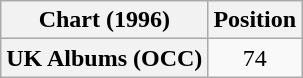<table class="wikitable plainrowheaders" style="text-align:center">
<tr>
<th scope="col">Chart (1996)</th>
<th scope="col">Position</th>
</tr>
<tr>
<th scope="row">UK Albums (OCC)</th>
<td>74</td>
</tr>
</table>
